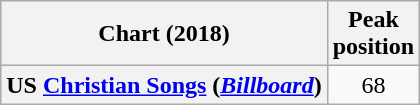<table class="wikitable plainrowheaders" style="text-align:center">
<tr>
<th scope="col">Chart (2018)</th>
<th scope="col">Peak<br>position</th>
</tr>
<tr>
<th scope="row">US <a href='#'>Christian Songs</a> (<em><a href='#'>Billboard</a></em>)</th>
<td>68</td>
</tr>
</table>
